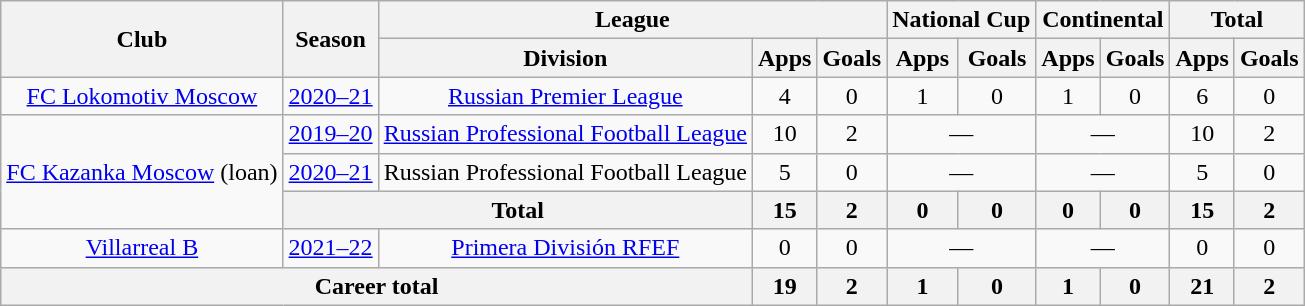<table class="wikitable" style="text-align:center">
<tr>
<th rowspan="2">Club</th>
<th rowspan="2">Season</th>
<th colspan="3">League</th>
<th colspan="2">National Cup</th>
<th colspan="2">Continental</th>
<th colspan="2">Total</th>
</tr>
<tr>
<th>Division</th>
<th>Apps</th>
<th>Goals</th>
<th>Apps</th>
<th>Goals</th>
<th>Apps</th>
<th>Goals</th>
<th>Apps</th>
<th>Goals</th>
</tr>
<tr>
<td><a href='#'>FC Lokomotiv Moscow</a></td>
<td><a href='#'>2020–21</a></td>
<td><a href='#'>Russian Premier League</a></td>
<td>4</td>
<td>0</td>
<td>1</td>
<td>0</td>
<td>1</td>
<td>0</td>
<td>6</td>
<td>0</td>
</tr>
<tr>
<td rowspan="3"><a href='#'>FC Kazanka Moscow</a> (loan)</td>
<td><a href='#'>2019–20</a></td>
<td><a href='#'>Russian Professional Football League</a></td>
<td>10</td>
<td>2</td>
<td colspan="2">—</td>
<td colspan="2">—</td>
<td>10</td>
<td>2</td>
</tr>
<tr>
<td><a href='#'>2020–21</a></td>
<td>Russian Professional Football League</td>
<td>5</td>
<td>0</td>
<td colspan="2">—</td>
<td colspan="2">—</td>
<td>5</td>
<td>0</td>
</tr>
<tr>
<th colspan="2">Total</th>
<th>15</th>
<th>2</th>
<th>0</th>
<th>0</th>
<th>0</th>
<th>0</th>
<th>15</th>
<th>2</th>
</tr>
<tr>
<td><a href='#'>Villarreal B</a></td>
<td><a href='#'>2021–22</a></td>
<td><a href='#'>Primera División RFEF</a></td>
<td>0</td>
<td>0</td>
<td colspan="2">—</td>
<td colspan="2">—</td>
<td>0</td>
<td>0</td>
</tr>
<tr>
<th colspan="3">Career total</th>
<th>19</th>
<th>2</th>
<th>1</th>
<th>0</th>
<th>1</th>
<th>0</th>
<th>21</th>
<th>2</th>
</tr>
</table>
